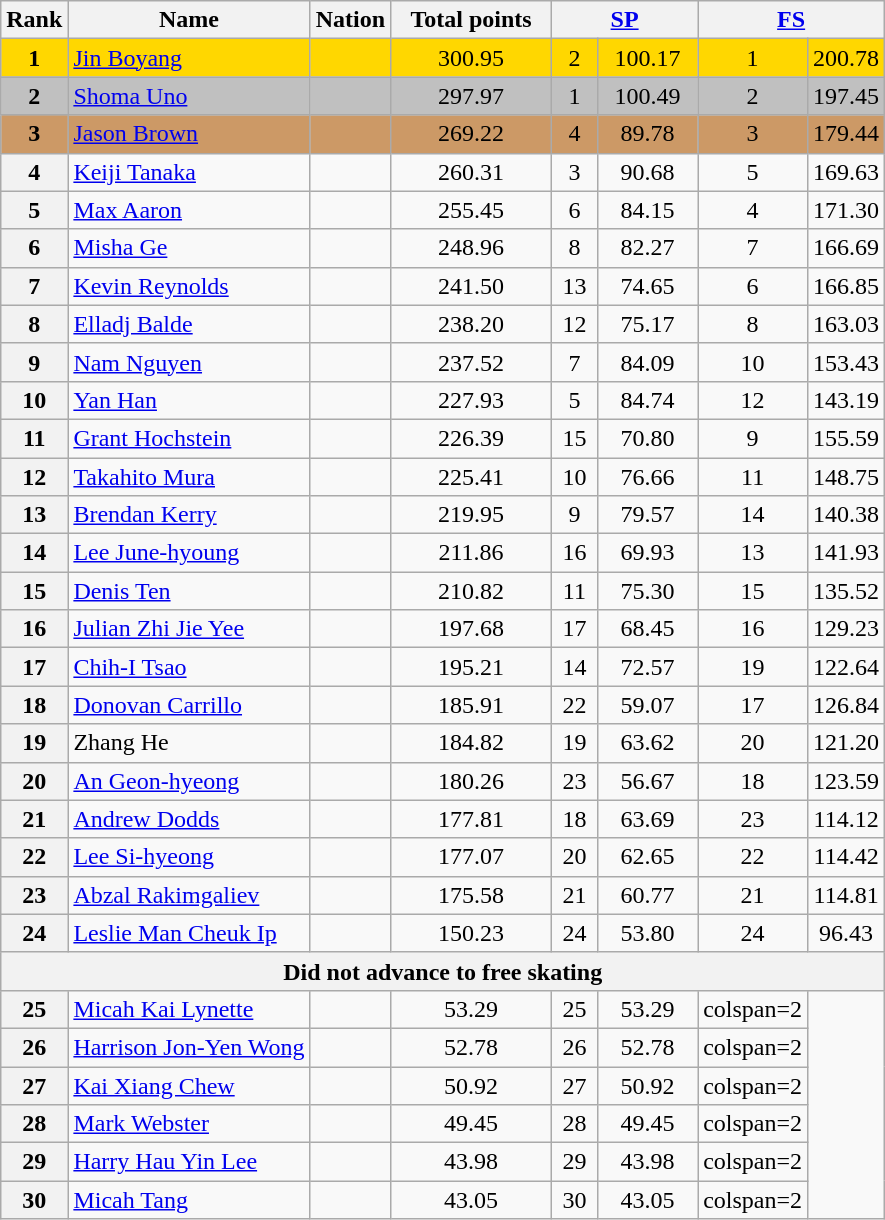<table class="wikitable sortable">
<tr>
<th>Rank</th>
<th>Name</th>
<th>Nation</th>
<th width="100px">Total points</th>
<th colspan="2" width="90px"><a href='#'>SP</a></th>
<th colspan="2" width="90px"><a href='#'>FS</a></th>
</tr>
<tr bgcolor="gold">
<td align="center" bgcolor="gold"><strong>1</strong></td>
<td><a href='#'>Jin Boyang</a></td>
<td></td>
<td align="center">300.95</td>
<td align="center">2</td>
<td align="center">100.17</td>
<td align="center">1</td>
<td align="center">200.78</td>
</tr>
<tr bgcolor="silver">
<td align="center" bgcolor="silver"><strong>2</strong></td>
<td><a href='#'>Shoma Uno</a></td>
<td></td>
<td align="center">297.97</td>
<td align="center">1</td>
<td align="center">100.49</td>
<td align="center">2</td>
<td align="center">197.45</td>
</tr>
<tr bgcolor="#cc9966">
<td align="center" bgcolor="#cc9966"><strong>3</strong></td>
<td><a href='#'>Jason Brown</a></td>
<td></td>
<td align="center">269.22</td>
<td align="center">4</td>
<td align="center">89.78</td>
<td align="center">3</td>
<td align="center">179.44</td>
</tr>
<tr>
<th>4</th>
<td><a href='#'>Keiji Tanaka</a></td>
<td></td>
<td align="center">260.31</td>
<td align="center">3</td>
<td align="center">90.68</td>
<td align="center">5</td>
<td align="center">169.63</td>
</tr>
<tr>
<th>5</th>
<td><a href='#'>Max Aaron</a></td>
<td></td>
<td align="center">255.45</td>
<td align="center">6</td>
<td align="center">84.15</td>
<td align="center">4</td>
<td align="center">171.30</td>
</tr>
<tr>
<th>6</th>
<td><a href='#'>Misha Ge</a></td>
<td></td>
<td align="center">248.96</td>
<td align="center">8</td>
<td align="center">82.27</td>
<td align="center">7</td>
<td align="center">166.69</td>
</tr>
<tr>
<th>7</th>
<td><a href='#'>Kevin Reynolds</a></td>
<td></td>
<td align="center">241.50</td>
<td align="center">13</td>
<td align="center">74.65</td>
<td align="center">6</td>
<td align="center">166.85</td>
</tr>
<tr>
<th>8</th>
<td><a href='#'>Elladj Balde</a></td>
<td></td>
<td align="center">238.20</td>
<td align="center">12</td>
<td align="center">75.17</td>
<td align="center">8</td>
<td align="center">163.03</td>
</tr>
<tr>
<th>9</th>
<td><a href='#'>Nam Nguyen</a></td>
<td></td>
<td align="center">237.52</td>
<td align="center">7</td>
<td align="center">84.09</td>
<td align="center">10</td>
<td align="center">153.43</td>
</tr>
<tr>
<th>10</th>
<td><a href='#'>Yan Han</a></td>
<td></td>
<td align="center">227.93</td>
<td align="center">5</td>
<td align="center">84.74</td>
<td align="center">12</td>
<td align="center">143.19</td>
</tr>
<tr>
<th>11</th>
<td><a href='#'>Grant Hochstein</a></td>
<td></td>
<td align="center">226.39</td>
<td align="center">15</td>
<td align="center">70.80</td>
<td align="center">9</td>
<td align="center">155.59</td>
</tr>
<tr>
<th>12</th>
<td><a href='#'>Takahito Mura</a></td>
<td></td>
<td align="center">225.41</td>
<td align="center">10</td>
<td align="center">76.66</td>
<td align="center">11</td>
<td align="center">148.75</td>
</tr>
<tr>
<th>13</th>
<td><a href='#'>Brendan Kerry</a></td>
<td></td>
<td align="center">219.95</td>
<td align="center">9</td>
<td align="center">79.57</td>
<td align="center">14</td>
<td align="center">140.38</td>
</tr>
<tr>
<th>14</th>
<td><a href='#'>Lee June-hyoung</a></td>
<td></td>
<td align="center">211.86</td>
<td align="center">16</td>
<td align="center">69.93</td>
<td align="center">13</td>
<td align="center">141.93</td>
</tr>
<tr>
<th>15</th>
<td><a href='#'>Denis Ten</a></td>
<td></td>
<td align="center">210.82</td>
<td align="center">11</td>
<td align="center">75.30</td>
<td align="center">15</td>
<td align="center">135.52</td>
</tr>
<tr>
<th>16</th>
<td><a href='#'>Julian Zhi Jie Yee</a></td>
<td></td>
<td align="center">197.68</td>
<td align="center">17</td>
<td align="center">68.45</td>
<td align="center">16</td>
<td align="center">129.23</td>
</tr>
<tr>
<th>17</th>
<td><a href='#'>Chih-I Tsao</a></td>
<td></td>
<td align="center">195.21</td>
<td align="center">14</td>
<td align="center">72.57</td>
<td align="center">19</td>
<td align="center">122.64</td>
</tr>
<tr>
<th>18</th>
<td><a href='#'>Donovan Carrillo</a></td>
<td></td>
<td align="center">185.91</td>
<td align="center">22</td>
<td align="center">59.07</td>
<td align="center">17</td>
<td align="center">126.84</td>
</tr>
<tr>
<th>19</th>
<td>Zhang He</td>
<td></td>
<td align="center">184.82</td>
<td align="center">19</td>
<td align="center">63.62</td>
<td align="center">20</td>
<td align="center">121.20</td>
</tr>
<tr>
<th>20</th>
<td><a href='#'>An Geon-hyeong</a></td>
<td></td>
<td align="center">180.26</td>
<td align="center">23</td>
<td align="center">56.67</td>
<td align="center">18</td>
<td align="center">123.59</td>
</tr>
<tr>
<th>21</th>
<td><a href='#'>Andrew Dodds</a></td>
<td></td>
<td align="center">177.81</td>
<td align="center">18</td>
<td align="center">63.69</td>
<td align="center">23</td>
<td align="center">114.12</td>
</tr>
<tr>
<th>22</th>
<td><a href='#'>Lee Si-hyeong</a></td>
<td></td>
<td align="center">177.07</td>
<td align="center">20</td>
<td align="center">62.65</td>
<td align="center">22</td>
<td align="center">114.42</td>
</tr>
<tr>
<th>23</th>
<td><a href='#'>Abzal Rakimgaliev</a></td>
<td></td>
<td align="center">175.58</td>
<td align="center">21</td>
<td align="center">60.77</td>
<td align="center">21</td>
<td align="center">114.81</td>
</tr>
<tr>
<th>24</th>
<td><a href='#'>Leslie Man Cheuk Ip</a></td>
<td></td>
<td align="center">150.23</td>
<td align="center">24</td>
<td align="center">53.80</td>
<td align="center">24</td>
<td align="center">96.43</td>
</tr>
<tr>
<th colspan=8>Did not advance to free skating</th>
</tr>
<tr>
<th>25</th>
<td><a href='#'>Micah Kai Lynette</a></td>
<td></td>
<td align="center">53.29</td>
<td align="center">25</td>
<td align="center">53.29</td>
<td>colspan=2 </td>
</tr>
<tr>
<th>26</th>
<td><a href='#'>Harrison Jon-Yen Wong</a></td>
<td></td>
<td align="center">52.78</td>
<td align="center">26</td>
<td align="center">52.78</td>
<td>colspan=2 </td>
</tr>
<tr>
<th>27</th>
<td><a href='#'>Kai Xiang Chew</a></td>
<td></td>
<td align="center">50.92</td>
<td align="center">27</td>
<td align="center">50.92</td>
<td>colspan=2 </td>
</tr>
<tr>
<th>28</th>
<td><a href='#'>Mark Webster</a></td>
<td></td>
<td align="center">49.45</td>
<td align="center">28</td>
<td align="center">49.45</td>
<td>colspan=2 </td>
</tr>
<tr>
<th>29</th>
<td><a href='#'>Harry Hau Yin Lee</a></td>
<td></td>
<td align="center">43.98</td>
<td align="center">29</td>
<td align="center">43.98</td>
<td>colspan=2 </td>
</tr>
<tr>
<th>30</th>
<td><a href='#'>Micah Tang</a></td>
<td></td>
<td align="center">43.05</td>
<td align="center">30</td>
<td align="center">43.05</td>
<td>colspan=2 </td>
</tr>
</table>
